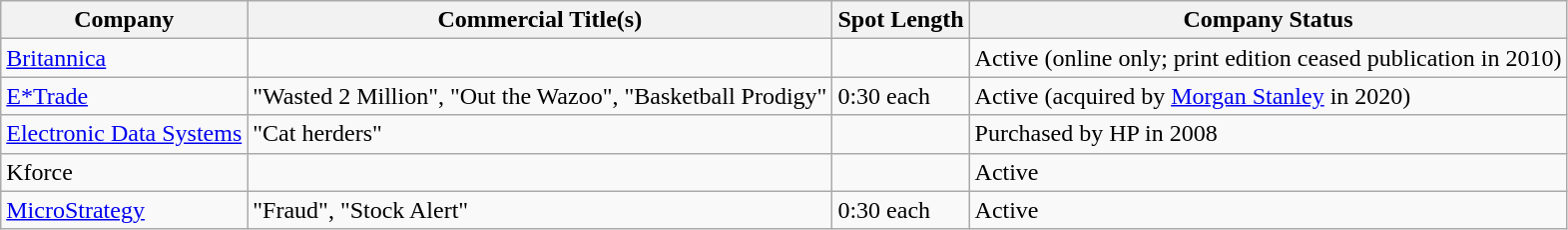<table class="wikitable">
<tr>
<th>Company</th>
<th>Commercial Title(s)</th>
<th>Spot Length</th>
<th>Company Status</th>
</tr>
<tr>
<td><a href='#'>Britannica</a></td>
<td></td>
<td></td>
<td>Active (online only; print edition ceased publication in 2010)</td>
</tr>
<tr>
<td><a href='#'>E*Trade</a></td>
<td>"Wasted 2 Million", "Out the Wazoo", "Basketball Prodigy"</td>
<td>0:30 each</td>
<td>Active (acquired by <a href='#'>Morgan Stanley</a> in 2020)</td>
</tr>
<tr>
<td><a href='#'>Electronic Data Systems</a></td>
<td>"Cat herders"</td>
<td></td>
<td>Purchased by HP in 2008</td>
</tr>
<tr>
<td>Kforce</td>
<td></td>
<td></td>
<td>Active</td>
</tr>
<tr>
<td><a href='#'>MicroStrategy</a></td>
<td>"Fraud", "Stock Alert"</td>
<td>0:30 each</td>
<td>Active</td>
</tr>
</table>
